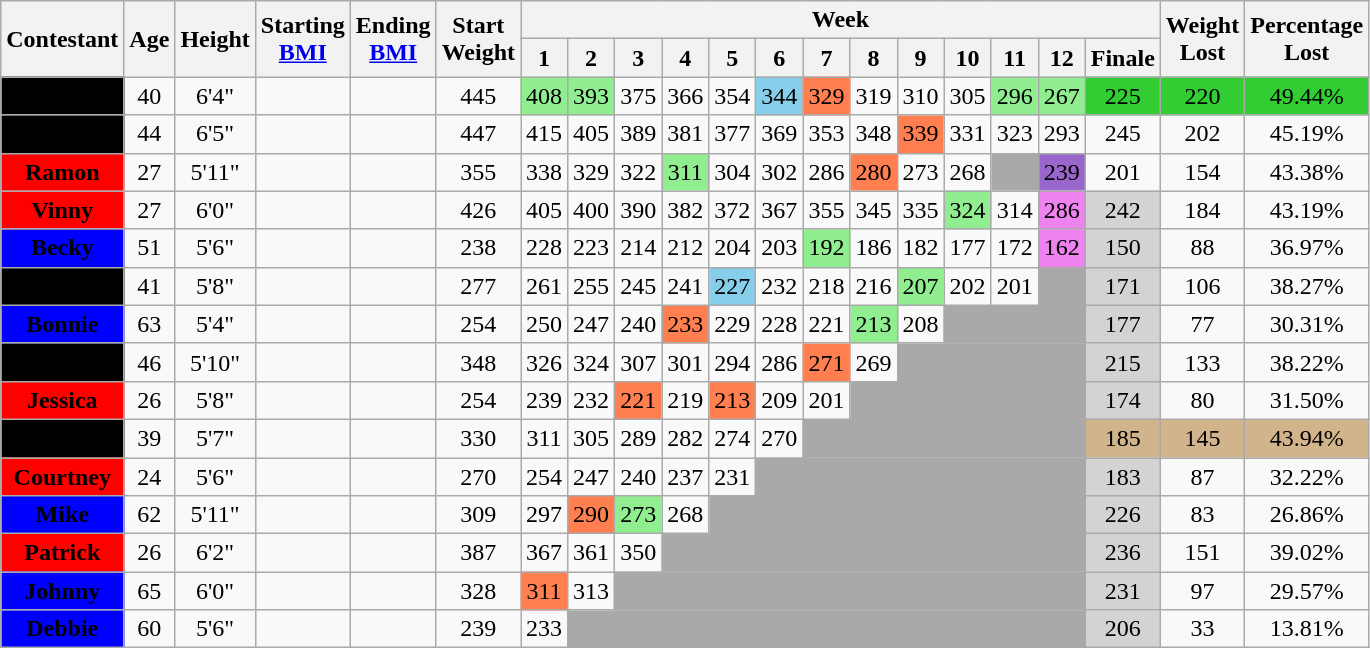<table class="wikitable sortable" style="text-align:center" align="center">
<tr>
<th rowspan="2">Contestant</th>
<th rowspan="2">Age</th>
<th rowspan="2">Height</th>
<th rowspan="2">Starting<br><a href='#'>BMI</a></th>
<th rowspan="2">Ending<br><a href='#'>BMI</a></th>
<th rowspan="2">Start<br>Weight</th>
<th colspan="13">Week</th>
<th rowspan="2">Weight<br>Lost</th>
<th rowspan="2">Percentage<br>Lost</th>
</tr>
<tr>
<th>1</th>
<th>2</th>
<th>3</th>
<th>4</th>
<th>5</th>
<th>6</th>
<th>7</th>
<th>8</th>
<th>9</th>
<th>10</th>
<th>11</th>
<th>12</th>
<th>Finale</th>
</tr>
<tr>
<td style="background:black;"><span><strong>John</strong></span></td>
<td>40</td>
<td>6'4"</td>
<td></td>
<td></td>
<td>445</td>
<td style="background:lightgreen;">408</td>
<td style="background:lightgreen;">393</td>
<td>375</td>
<td>366</td>
<td>354</td>
<td style="background:skyblue;">344</td>
<td style="background:coral">329</td>
<td>319</td>
<td>310</td>
<td>305</td>
<td style="background:lightgreen;">296</td>
<td style="background:lightgreen;">267</td>
<td style="background:limegreen;">225</td>
<td style="background:limegreen;">220</td>
<td style="background:limegreen;">49.44%</td>
</tr>
<tr>
<td style="background:black;"><span><strong>Antone</strong></span></td>
<td>44</td>
<td>6'5"</td>
<td></td>
<td></td>
<td>447</td>
<td>415</td>
<td>405</td>
<td>389</td>
<td>381</td>
<td>377</td>
<td>369</td>
<td>353</td>
<td>348</td>
<td style="background:coral">339</td>
<td>331</td>
<td>323</td>
<td>293</td>
<td>245</td>
<td>202</td>
<td>45.19%</td>
</tr>
<tr>
<td style="background:red;"><span><strong>Ramon</strong></span></td>
<td>27</td>
<td>5'11"</td>
<td></td>
<td></td>
<td>355</td>
<td>338</td>
<td>329</td>
<td>322</td>
<td style="background:lightgreen;">311</td>
<td>304</td>
<td>302</td>
<td>286</td>
<td style="background:coral">280</td>
<td>273</td>
<td>268</td>
<td style="background:darkgrey;" colspan="1"></td>
<td style=background:#9966CC>239</td>
<td>201</td>
<td>154</td>
<td>43.38%</td>
</tr>
<tr>
<td style="background:red;"><span><strong>Vinny</strong></span></td>
<td>27</td>
<td>6'0"</td>
<td></td>
<td></td>
<td>426</td>
<td>405</td>
<td>400</td>
<td>390</td>
<td>382</td>
<td>372</td>
<td>367</td>
<td>355</td>
<td>345</td>
<td>335</td>
<td style="background:lightgreen;">324</td>
<td>314</td>
<td style="background:violet">286</td>
<td style="background:lightgray">242</td>
<td>184</td>
<td>43.19%</td>
</tr>
<tr>
<td style="background:blue;"><span><strong>Becky</strong></span></td>
<td>51</td>
<td>5'6"</td>
<td></td>
<td></td>
<td>238</td>
<td>228</td>
<td>223</td>
<td>214</td>
<td>212</td>
<td>204</td>
<td>203</td>
<td style="background:lightgreen;">192</td>
<td>186</td>
<td>182</td>
<td>177</td>
<td>172</td>
<td style="background:violet">162</td>
<td style="background:lightgray">150</td>
<td>88</td>
<td>36.97%</td>
</tr>
<tr>
<td style="background:black;"><span><strong>Sunny</strong></span></td>
<td>41</td>
<td>5'8"</td>
<td></td>
<td></td>
<td>277</td>
<td>261</td>
<td>255</td>
<td>245</td>
<td>241</td>
<td style="background:skyblue;">227</td>
<td>232</td>
<td>218</td>
<td>216</td>
<td style="background:lightgreen;">207</td>
<td>202</td>
<td>201</td>
<td style="background:darkgrey;" colspan="1"></td>
<td style="background:lightgray">171</td>
<td>106</td>
<td>38.27%</td>
</tr>
<tr>
<td style="background:blue;"><span><strong>Bonnie</strong></span></td>
<td>63</td>
<td>5'4"</td>
<td></td>
<td></td>
<td>254</td>
<td>250</td>
<td>247</td>
<td>240</td>
<td style="background:coral">233</td>
<td>229</td>
<td>228</td>
<td>221</td>
<td style="background:lightgreen">213</td>
<td>208</td>
<td style="background:darkgrey;" colspan="3"></td>
<td style="background:lightgrey">177</td>
<td>77</td>
<td>30.31%</td>
</tr>
<tr>
<td style="background:black;"><span><strong>Joe</strong></span></td>
<td>46</td>
<td>5'10"</td>
<td></td>
<td></td>
<td>348</td>
<td>326</td>
<td>324</td>
<td>307</td>
<td>301</td>
<td>294</td>
<td>286</td>
<td style="background:coral">271</td>
<td>269</td>
<td style="background:darkgrey;" colspan="4"></td>
<td style="background:lightgray">215</td>
<td>133</td>
<td>38.22%</td>
</tr>
<tr>
<td style="background:red;"><span><strong>Jessica</strong></span></td>
<td>26</td>
<td>5'8"</td>
<td></td>
<td></td>
<td>254</td>
<td>239</td>
<td>232</td>
<td style="background:coral">221</td>
<td>219</td>
<td style="background:coral">213</td>
<td>209</td>
<td>201</td>
<td style="background:darkgrey;" colspan="5"></td>
<td style="background:lightgray">174</td>
<td>80</td>
<td>31.50%</td>
</tr>
<tr>
<td style="background:black;"><span><strong>Jennifer</strong></span></td>
<td>39</td>
<td>5'7"</td>
<td></td>
<td></td>
<td>330</td>
<td>311</td>
<td>305</td>
<td>289</td>
<td>282</td>
<td>274</td>
<td>270</td>
<td style="background:darkgrey;" colspan="6"></td>
<td style="background:tan;">185</td>
<td style="background:tan">145</td>
<td style="background:tan">43.94%</td>
</tr>
<tr>
<td style="background:red;"><span><strong>Courtney</strong></span></td>
<td>24</td>
<td>5'6"</td>
<td></td>
<td></td>
<td>270</td>
<td>254</td>
<td>247</td>
<td>240</td>
<td>237</td>
<td>231</td>
<td style="background:darkgrey;" colspan="7"></td>
<td style="background:lightgray">183</td>
<td>87</td>
<td>32.22%</td>
</tr>
<tr>
<td style="background:blue;"><span><strong>Mike</strong></span></td>
<td>62</td>
<td>5'11"</td>
<td></td>
<td></td>
<td>309</td>
<td>297</td>
<td style="background:coral">290</td>
<td style="background:lightgreen;">273</td>
<td>268</td>
<td style="background:darkgrey;" colspan="8"></td>
<td style="background:lightgray">226</td>
<td>83</td>
<td>26.86%</td>
</tr>
<tr>
<td style="background:red;"><span><strong>Patrick</strong></span></td>
<td>26</td>
<td>6'2"</td>
<td></td>
<td></td>
<td>387</td>
<td>367</td>
<td>361</td>
<td>350</td>
<td style="background:darkgrey;" colspan="9"></td>
<td style="background:lightgray">236</td>
<td>151</td>
<td>39.02%</td>
</tr>
<tr>
<td style="background:blue;"><span><strong>Johnny</strong></span></td>
<td>65</td>
<td>6'0"</td>
<td></td>
<td></td>
<td>328</td>
<td style="background:coral">311</td>
<td>313</td>
<td style="background:darkgrey;" colspan="10"></td>
<td style="background:lightgray">231</td>
<td>97</td>
<td>29.57%</td>
</tr>
<tr>
<td style="background:blue;"><span><strong>Debbie</strong></span></td>
<td>60</td>
<td>5'6"</td>
<td></td>
<td></td>
<td>239</td>
<td>233</td>
<td style="background:darkgrey;" colspan="11"></td>
<td style="background:lightgray">206</td>
<td>33</td>
<td>13.81%</td>
</tr>
</table>
